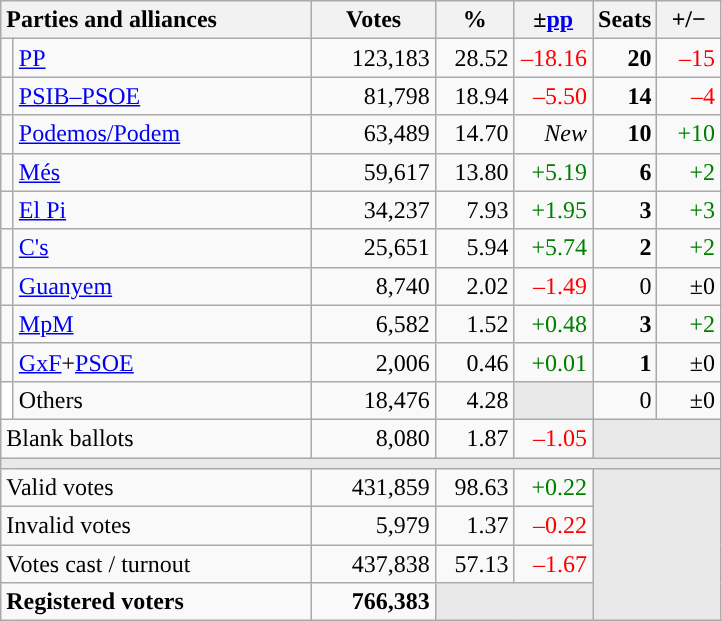<table class="wikitable" style="text-align:right;">
<tr>
<th style="text-align:left;" colspan="2" width="200">Parties and alliances</th>
<th width="75">Votes</th>
<th width="45">%</th>
<th width="45">±<a href='#'>pp</a></th>
<th width="35">Seats</th>
<th width="35">+/−</th>
</tr>
<tr>
<td width="1" style="color:inherit;background:"></td>
<td align="left"><a href='#'>PP</a></td>
<td>123,183</td>
<td>28.52</td>
<td style="color:red;">–18.16</td>
<td><strong>20</strong></td>
<td style="color:red;">–15</td>
</tr>
<tr>
<td style="color:inherit;background:"></td>
<td align="left"><a href='#'>PSIB–PSOE</a></td>
<td>81,798</td>
<td>18.94</td>
<td style="color:red;">–5.50</td>
<td><strong>14</strong></td>
<td style="color:red;">–4</td>
</tr>
<tr>
<td style="color:inherit;background:"></td>
<td align="left"><a href='#'>Podemos/Podem</a></td>
<td>63,489</td>
<td>14.70</td>
<td><em>New</em></td>
<td><strong>10</strong></td>
<td style="color:green;">+10</td>
</tr>
<tr>
<td style="color:inherit;background:"></td>
<td align="left"><a href='#'>Més</a></td>
<td>59,617</td>
<td>13.80</td>
<td style="color:green;">+5.19</td>
<td><strong>6</strong></td>
<td style="color:green;">+2</td>
</tr>
<tr>
<td style="color:inherit;background:"></td>
<td align="left"><a href='#'>El Pi</a></td>
<td>34,237</td>
<td>7.93</td>
<td style="color:green;">+1.95</td>
<td><strong>3</strong></td>
<td style="color:green;">+3</td>
</tr>
<tr>
<td style="color:inherit;background:"></td>
<td align="left"><a href='#'>C's</a></td>
<td>25,651</td>
<td>5.94</td>
<td style="color:green;">+5.74</td>
<td><strong>2</strong></td>
<td style="color:green;">+2</td>
</tr>
<tr>
<td style="color:inherit;background:"></td>
<td align="left"><a href='#'>Guanyem</a></td>
<td>8,740</td>
<td>2.02</td>
<td style="color:red;">–1.49</td>
<td>0</td>
<td>±0</td>
</tr>
<tr>
<td style="color:inherit;background:"></td>
<td align="left"><a href='#'>MpM</a></td>
<td>6,582</td>
<td>1.52</td>
<td style="color:green;">+0.48</td>
<td><strong>3</strong></td>
<td style="color:green;">+2</td>
</tr>
<tr>
<td style="color:inherit;background:"></td>
<td align="left"><a href='#'>GxF</a>+<a href='#'>PSOE</a></td>
<td>2,006</td>
<td>0.46</td>
<td style="color:green;">+0.01</td>
<td><strong>1</strong></td>
<td>±0</td>
</tr>
<tr>
<td bgcolor="white"></td>
<td align="left">Others</td>
<td>18,476</td>
<td>4.28</td>
<td bgcolor="#E9E9E9"></td>
<td>0</td>
<td>±0</td>
</tr>
<tr>
<td align="left" colspan="2">Blank ballots</td>
<td>8,080</td>
<td>1.87</td>
<td style="color:red;">–1.05</td>
<td bgcolor="#E9E9E9" colspan="2"></td>
</tr>
<tr>
<td colspan="7" bgcolor="#E9E9E9"></td>
</tr>
<tr>
<td align="left" colspan="2">Valid votes</td>
<td>431,859</td>
<td>98.63</td>
<td style="color:green;">+0.22</td>
<td bgcolor="#E9E9E9" colspan="2" rowspan="4"></td>
</tr>
<tr>
<td align="left" colspan="2">Invalid votes</td>
<td>5,979</td>
<td>1.37</td>
<td style="color:red;">–0.22</td>
</tr>
<tr>
<td align="left" colspan="2">Votes cast / turnout</td>
<td>437,838</td>
<td>57.13</td>
<td style="color:red;">–1.67</td>
</tr>
<tr style="font-weight:bold;">
<td align="left" colspan="2">Registered voters</td>
<td>766,383</td>
<td bgcolor="#E9E9E9" colspan="2"></td>
</tr>
</table>
